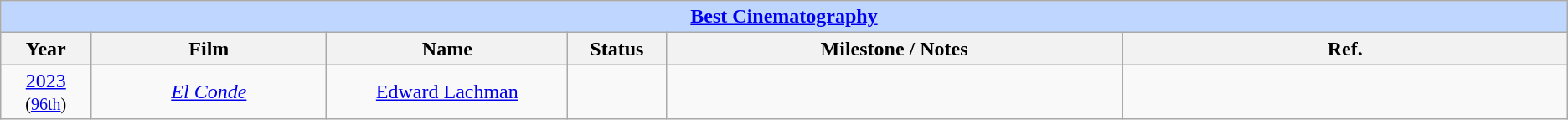<table class="wikitable" style="text-align: center">
<tr ---- bgcolor="#bfd7ff">
<td colspan=6 align=center><strong><a href='#'>Best Cinematography</a></strong></td>
</tr>
<tr ---- bgcolor="#ebf5ff">
<th width="075">Year</th>
<th width="225">Film</th>
<th width="225">Name</th>
<th width="080">Status</th>
<th width="450">Milestone / Notes</th>
<th width="450">Ref.</th>
</tr>
<tr>
<td><a href='#'>2023</a><br><small>(<a href='#'>96th</a>)</small></td>
<td><em><a href='#'>El Conde</a></em></td>
<td><a href='#'>Edward Lachman</a></td>
<td></td>
<td></td>
<td></td>
</tr>
</table>
